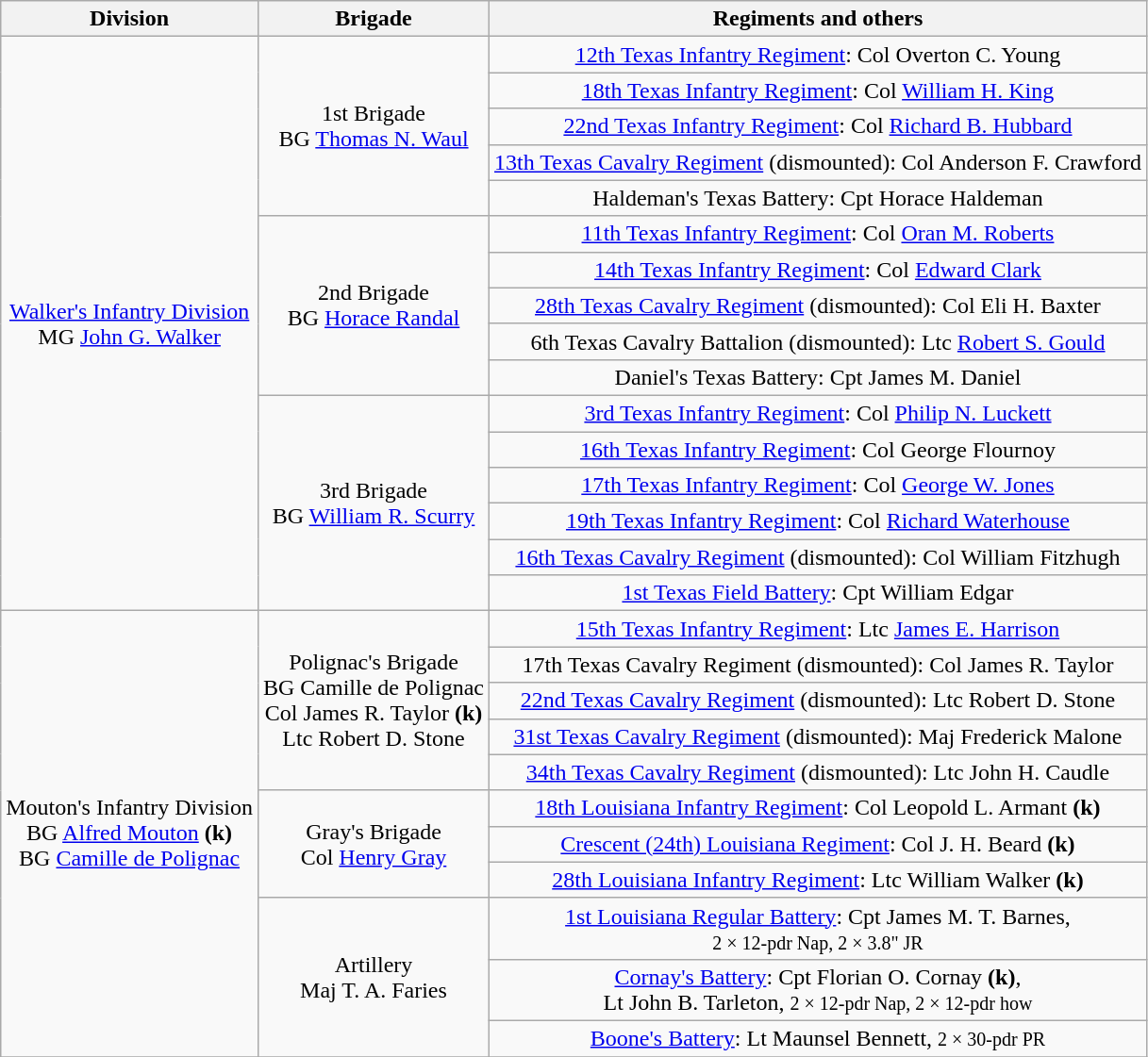<table class="wikitable" style="text-align:center; ">
<tr>
<th>Division</th>
<th>Brigade</th>
<th>Regiments and others</th>
</tr>
<tr>
<td rowspan=16><a href='#'>Walker's Infantry Division</a><br>MG <a href='#'>John G. Walker</a></td>
<td rowspan=5>1st Brigade<br>BG <a href='#'>Thomas N. Waul</a></td>
<td><a href='#'>12th Texas Infantry Regiment</a>: Col Overton C. Young</td>
</tr>
<tr>
<td><a href='#'>18th Texas Infantry Regiment</a>: Col <a href='#'>William H. King</a></td>
</tr>
<tr>
<td><a href='#'>22nd Texas Infantry Regiment</a>: Col <a href='#'>Richard B. Hubbard</a></td>
</tr>
<tr>
<td><a href='#'>13th Texas Cavalry Regiment</a> (dismounted): Col Anderson F. Crawford</td>
</tr>
<tr>
<td>Haldeman's Texas Battery: Cpt Horace Haldeman</td>
</tr>
<tr>
<td rowspan=5>2nd Brigade<br>BG <a href='#'>Horace Randal</a></td>
<td><a href='#'>11th Texas Infantry Regiment</a>: Col <a href='#'>Oran M. Roberts</a></td>
</tr>
<tr>
<td><a href='#'>14th Texas Infantry Regiment</a>: Col <a href='#'>Edward Clark</a></td>
</tr>
<tr>
<td><a href='#'>28th Texas Cavalry Regiment</a> (dismounted): Col Eli H. Baxter</td>
</tr>
<tr>
<td>6th Texas Cavalry Battalion (dismounted): Ltc <a href='#'>Robert S. Gould</a></td>
</tr>
<tr>
<td>Daniel's Texas Battery: Cpt James M. Daniel</td>
</tr>
<tr>
<td rowspan=6>3rd Brigade<br>BG <a href='#'>William R. Scurry</a></td>
<td><a href='#'>3rd Texas Infantry Regiment</a>: Col <a href='#'>Philip N. Luckett</a></td>
</tr>
<tr>
<td><a href='#'>16th Texas Infantry Regiment</a>: Col George Flournoy</td>
</tr>
<tr>
<td><a href='#'>17th Texas Infantry Regiment</a>: Col <a href='#'>George W. Jones</a></td>
</tr>
<tr>
<td><a href='#'>19th Texas Infantry Regiment</a>: Col <a href='#'>Richard Waterhouse</a></td>
</tr>
<tr>
<td><a href='#'>16th Texas Cavalry Regiment</a> (dismounted): Col William Fitzhugh</td>
</tr>
<tr>
<td><a href='#'>1st Texas Field Battery</a>: Cpt William Edgar</td>
</tr>
<tr>
<td rowspan=11>Mouton's Infantry Division<br>BG <a href='#'>Alfred Mouton</a> <strong>(k)</strong><br>BG <a href='#'>Camille de Polignac</a></td>
<td rowspan=5>Polignac's Brigade<br>BG Camille de Polignac<br>Col James R. Taylor <strong>(k)</strong><br>Ltc Robert D. Stone</td>
<td><a href='#'>15th Texas Infantry Regiment</a>: Ltc <a href='#'>James E. Harrison</a></td>
</tr>
<tr>
<td>17th Texas Cavalry Regiment (dismounted): Col James R. Taylor</td>
</tr>
<tr>
<td><a href='#'>22nd Texas Cavalry Regiment</a> (dismounted): Ltc Robert D. Stone</td>
</tr>
<tr>
<td><a href='#'>31st Texas Cavalry Regiment</a> (dismounted): Maj Frederick Malone</td>
</tr>
<tr>
<td><a href='#'>34th Texas Cavalry Regiment</a> (dismounted): Ltc John H. Caudle</td>
</tr>
<tr>
<td rowspan=3>Gray's Brigade<br>Col <a href='#'>Henry Gray</a></td>
<td><a href='#'>18th Louisiana Infantry Regiment</a>: Col Leopold L. Armant <strong>(k)</strong></td>
</tr>
<tr>
<td><a href='#'>Crescent (24th) Louisiana Regiment</a>: Col J. H. Beard <strong>(k)</strong></td>
</tr>
<tr>
<td><a href='#'>28th Louisiana Infantry Regiment</a>: Ltc William Walker <strong>(k)</strong></td>
</tr>
<tr>
<td rowspan=3>Artillery<br>Maj T. A. Faries</td>
<td><a href='#'>1st Louisiana Regular Battery</a>: Cpt James M. T. Barnes,<br><small>2 × 12-pdr Nap, 2 × 3.8" JR</small></td>
</tr>
<tr>
<td><a href='#'>Cornay's Battery</a>: Cpt Florian O. Cornay <strong>(k)</strong>,<br>Lt John B. Tarleton, <small>2 × 12-pdr Nap, 2 × 12-pdr how</small></td>
</tr>
<tr>
<td><a href='#'>Boone's Battery</a>: Lt Maunsel Bennett, <small>2 × 30-pdr PR</small></td>
</tr>
<tr>
</tr>
</table>
